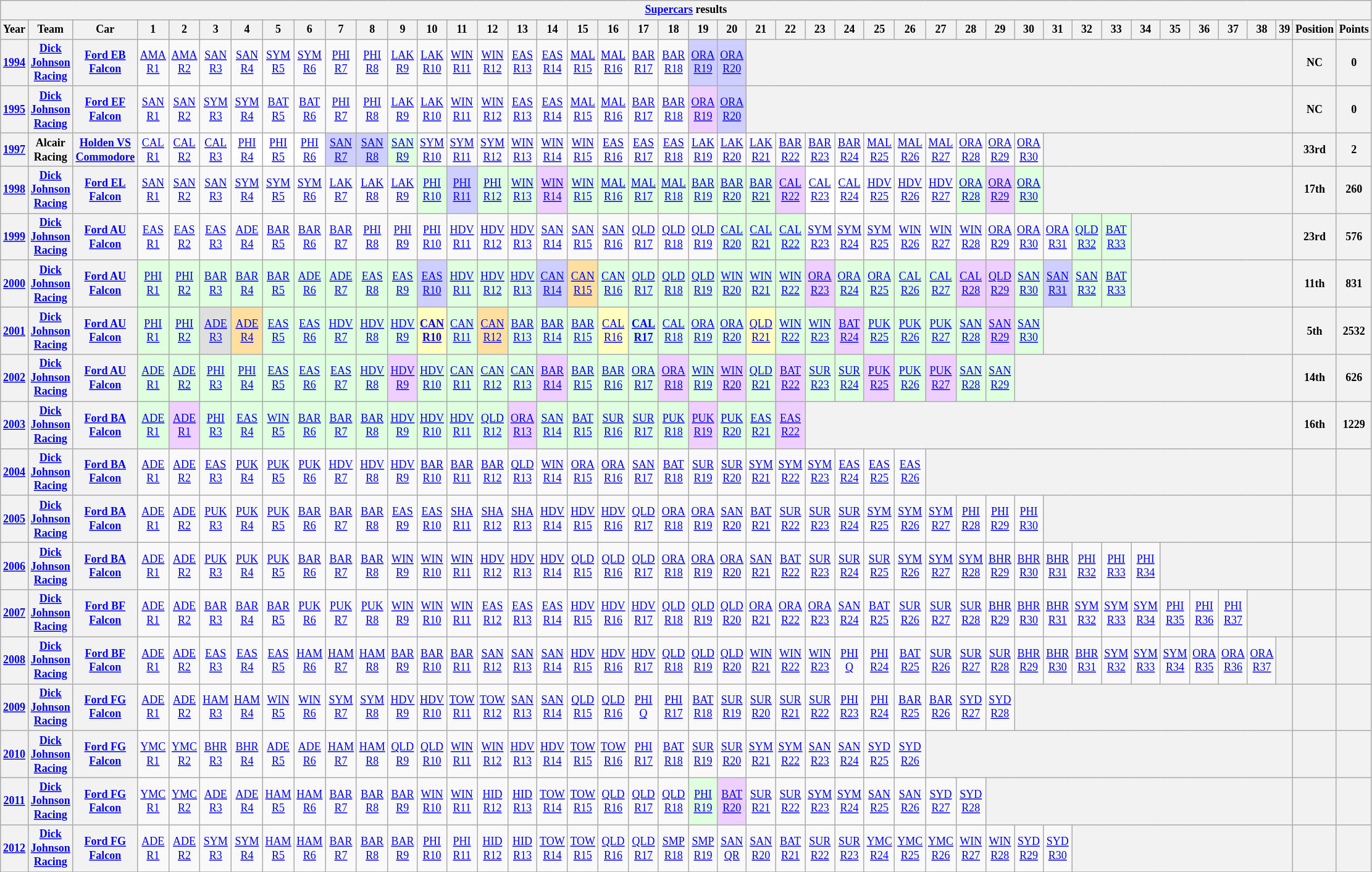<table class="wikitable" style="text-align:center; font-size:75%">
<tr>
<th colspan=45><a href='#'>Supercars</a> results</th>
</tr>
<tr>
<th>Year</th>
<th>Team</th>
<th>Car</th>
<th>1</th>
<th>2</th>
<th>3</th>
<th>4</th>
<th>5</th>
<th>6</th>
<th>7</th>
<th>8</th>
<th>9</th>
<th>10</th>
<th>11</th>
<th>12</th>
<th>13</th>
<th>14</th>
<th>15</th>
<th>16</th>
<th>17</th>
<th>18</th>
<th>19</th>
<th>20</th>
<th>21</th>
<th>22</th>
<th>23</th>
<th>24</th>
<th>25</th>
<th>26</th>
<th>27</th>
<th>28</th>
<th>29</th>
<th>30</th>
<th>31</th>
<th>32</th>
<th>33</th>
<th>34</th>
<th>35</th>
<th>36</th>
<th>37</th>
<th>38</th>
<th>39</th>
<th>Position</th>
<th>Points</th>
</tr>
<tr>
<th><a href='#'>1994</a></th>
<th><a href='#'>Dick Johnson Racing</a></th>
<th><a href='#'>Ford EB Falcon</a></th>
<td style="background:#;"><a href='#'>AMA<br>R1</a><br></td>
<td style="background:#;"><a href='#'>AMA<br>R2</a><br></td>
<td style="background:#;"><a href='#'>SAN<br>R3</a><br></td>
<td style="background:#;"><a href='#'>SAN<br>R4</a><br></td>
<td style="background:#;"><a href='#'>SYM<br>R5</a><br></td>
<td style="background:#;"><a href='#'>SYM<br>R6</a><br></td>
<td style="background:#;"><a href='#'>PHI<br>R7</a><br></td>
<td style="background:#;"><a href='#'>PHI<br>R8</a><br></td>
<td style="background:#;"><a href='#'>LAK<br>R9</a><br></td>
<td style="background:#;"><a href='#'>LAK<br>R10</a><br></td>
<td style="background:#;"><a href='#'>WIN<br>R11</a><br></td>
<td style="background:#;"><a href='#'>WIN<br>R12</a><br></td>
<td style="background:#;"><a href='#'>EAS<br>R13</a><br></td>
<td style="background:#;"><a href='#'>EAS<br>R14</a><br></td>
<td style="background:#;"><a href='#'>MAL<br>R15</a><br></td>
<td style="background:#;"><a href='#'>MAL<br>R16</a><br></td>
<td style="background:#;"><a href='#'>BAR<br>R17</a><br></td>
<td style="background:#;"><a href='#'>BAR<br>R18</a><br></td>
<td style="background:#cfcfff;"><a href='#'>ORA<br>R19</a><br></td>
<td style="background:#cfcfff;"><a href='#'>ORA<br>R20</a><br></td>
<th colspan=19></th>
<th>NC</th>
<th>0</th>
</tr>
<tr>
<th><a href='#'>1995</a></th>
<th><a href='#'>Dick Johnson Racing</a></th>
<th><a href='#'>Ford EF Falcon</a></th>
<td style="background:#;"><a href='#'>SAN<br>R1</a><br></td>
<td style="background:#;"><a href='#'>SAN<br>R2</a><br></td>
<td style="background:#;"><a href='#'>SYM<br>R3</a><br></td>
<td style="background:#;"><a href='#'>SYM<br>R4</a><br></td>
<td style="background:#;"><a href='#'>BAT<br>R5</a><br></td>
<td style="background:#;"><a href='#'>BAT<br>R6</a><br></td>
<td style="background:#;"><a href='#'>PHI<br>R7</a><br></td>
<td style="background:#;"><a href='#'>PHI<br>R8</a><br></td>
<td style="background:#;"><a href='#'>LAK<br>R9</a><br></td>
<td style="background:#;"><a href='#'>LAK<br>R10</a><br></td>
<td style="background:#;"><a href='#'>WIN<br>R11</a><br></td>
<td style="background:#;"><a href='#'>WIN<br>R12</a><br></td>
<td style="background:#;"><a href='#'>EAS<br>R13</a><br></td>
<td style="background:#;"><a href='#'>EAS<br>R14</a><br></td>
<td style="background:#;"><a href='#'>MAL<br>R15</a><br></td>
<td style="background:#;"><a href='#'>MAL<br>R16</a><br></td>
<td style="background:#;"><a href='#'>BAR<br>R17</a><br></td>
<td style="background:#;"><a href='#'>BAR<br>R18</a><br></td>
<td style="background:#efcfff;"><a href='#'>ORA<br>R19</a><br></td>
<td style="background:#cfcfff;"><a href='#'>ORA<br>R20</a><br></td>
<th colspan=19></th>
<th>NC</th>
<th>0</th>
</tr>
<tr>
<th><a href='#'>1997</a></th>
<th>Alcair Racing</th>
<th><a href='#'>Holden VS Commodore</a></th>
<td style="background:#;"><a href='#'>CAL<br>R1</a><br></td>
<td style="background:#;"><a href='#'>CAL<br>R2</a><br></td>
<td style="background:#;"><a href='#'>CAL<br>R3</a><br></td>
<td style="background:#ffffff;"><a href='#'>PHI<br>R4</a><br></td>
<td style="background:#ffffff;"><a href='#'>PHI<br>R5</a><br></td>
<td style="background:#ffffff;"><a href='#'>PHI<br>R6</a><br></td>
<td style="background:#cfcfff;"><a href='#'>SAN<br>R7</a><br></td>
<td style="background:#cfcfff;"><a href='#'>SAN<br>R8</a><br></td>
<td style="background:#dfffdf;"><a href='#'>SAN<br>R9</a><br></td>
<td style="background:#;"><a href='#'>SYM<br>R10</a><br></td>
<td style="background:#;"><a href='#'>SYM<br>R11</a><br></td>
<td style="background:#;"><a href='#'>SYM<br>R12</a><br></td>
<td><a href='#'>WIN<br>R13</a></td>
<td><a href='#'>WIN<br>R14</a></td>
<td><a href='#'>WIN<br>R15</a></td>
<td style="background:#;"><a href='#'>EAS<br>R16</a><br></td>
<td style="background:#;"><a href='#'>EAS<br>R17</a><br></td>
<td style="background:#;"><a href='#'>EAS<br>R18</a><br></td>
<td style="background:#;"><a href='#'>LAK<br>R19</a><br></td>
<td style="background:#;"><a href='#'>LAK<br>R20</a><br></td>
<td style="background:#;"><a href='#'>LAK<br>R21</a><br></td>
<td style="background:#;"><a href='#'>BAR<br>R22</a><br></td>
<td style="background:#;"><a href='#'>BAR<br>R23</a><br></td>
<td style="background:#;"><a href='#'>BAR<br>R24</a><br></td>
<td style="background:#;"><a href='#'>MAL<br>R25</a><br></td>
<td style="background:#;"><a href='#'>MAL<br>R26</a><br></td>
<td style="background:#;"><a href='#'>MAL<br>R27</a><br></td>
<td style="background:#;"><a href='#'>ORA<br>R28</a><br></td>
<td style="background:#;"><a href='#'>ORA<br>R29</a><br></td>
<td style="background:#;"><a href='#'>ORA<br>R30</a><br></td>
<th colspan=9></th>
<th>33rd</th>
<th>2</th>
</tr>
<tr>
<th><a href='#'>1998</a></th>
<th><a href='#'>Dick Johnson Racing</a></th>
<th><a href='#'>Ford EL Falcon</a></th>
<td style="background:#;"><a href='#'>SAN<br>R1</a><br></td>
<td style="background:#;"><a href='#'>SAN<br>R2</a><br></td>
<td style="background:#;"><a href='#'>SAN<br>R3</a><br></td>
<td style="background:#;"><a href='#'>SYM<br>R4</a><br></td>
<td style="background:#;"><a href='#'>SYM<br>R5</a><br></td>
<td style="background:#;"><a href='#'>SYM<br>R6</a><br></td>
<td style="background:#;"><a href='#'>LAK<br>R7</a><br></td>
<td style="background:#;"><a href='#'>LAK<br>R8</a><br></td>
<td style="background:#;"><a href='#'>LAK<br>R9</a><br></td>
<td style="background:#dfffdf;"><a href='#'>PHI<br>R10</a><br></td>
<td style="background:#cfcfff;"><a href='#'>PHI<br>R11</a><br></td>
<td style="background:#dfffdf;"><a href='#'>PHI<br>R12</a><br></td>
<td style="background:#dfffdf;"><a href='#'>WIN<br>R13</a><br></td>
<td style="background:#efcfff;"><a href='#'>WIN<br>R14</a><br></td>
<td style="background:#dfffdf;"><a href='#'>WIN<br>R15</a><br></td>
<td style="background:#dfffdf;"><a href='#'>MAL<br>R16</a><br></td>
<td style="background:#dfffdf;"><a href='#'>MAL<br>R17</a><br></td>
<td style="background:#dfffdf;"><a href='#'>MAL<br>R18</a><br></td>
<td style="background:#dfffdf;"><a href='#'>BAR<br>R19</a><br></td>
<td style="background:#dfffdf;"><a href='#'>BAR<br>R20</a><br></td>
<td style="background:#dfffdf;"><a href='#'>BAR<br>R21</a><br></td>
<td style="background:#efcfff;"><a href='#'>CAL<br>R22</a><br></td>
<td style="background:#ffffff;"><a href='#'>CAL<br>R23</a><br></td>
<td style="background:#ffffff;"><a href='#'>CAL<br>R24</a><br></td>
<td style="background:#;"><a href='#'>HDV<br>R25</a><br></td>
<td style="background:#;"><a href='#'>HDV<br>R26</a><br></td>
<td style="background:#;"><a href='#'>HDV<br>R27</a><br></td>
<td style="background:#dfffdf;"><a href='#'>ORA<br>R28</a><br></td>
<td style="background:#efcfff;"><a href='#'>ORA<br>R29</a><br></td>
<td style="background:#dfffdf;"><a href='#'>ORA<br>R30</a><br></td>
<th colspan=9></th>
<th>17th</th>
<th>260</th>
</tr>
<tr>
<th><a href='#'>1999</a></th>
<th><a href='#'>Dick Johnson Racing</a></th>
<th><a href='#'>Ford AU Falcon</a></th>
<td><a href='#'>EAS<br>R1</a></td>
<td><a href='#'>EAS<br>R2</a></td>
<td><a href='#'>EAS<br>R3</a></td>
<td><a href='#'>ADE<br>R4</a></td>
<td><a href='#'>BAR<br>R5</a></td>
<td><a href='#'>BAR<br>R6</a></td>
<td><a href='#'>BAR<br>R7</a></td>
<td><a href='#'>PHI<br>R8</a></td>
<td><a href='#'>PHI<br>R9</a></td>
<td><a href='#'>PHI<br>R10</a></td>
<td><a href='#'>HDV<br>R11</a></td>
<td><a href='#'>HDV<br>R12</a></td>
<td><a href='#'>HDV<br>R13</a></td>
<td><a href='#'>SAN<br>R14</a></td>
<td><a href='#'>SAN<br>R15</a></td>
<td><a href='#'>SAN<br>R16</a></td>
<td><a href='#'>QLD<br>R17</a></td>
<td><a href='#'>QLD<br>R18</a></td>
<td><a href='#'>QLD<br>R19</a></td>
<td style="background:#dfffdf;"><a href='#'>CAL<br>R20</a><br></td>
<td style="background:#dfffdf;"><a href='#'>CAL<br>R21</a><br></td>
<td style="background:#dfffdf;"><a href='#'>CAL<br>R22</a><br></td>
<td><a href='#'>SYM<br>R23</a></td>
<td><a href='#'>SYM<br>R24</a></td>
<td><a href='#'>SYM<br>R25</a></td>
<td><a href='#'>WIN<br>R26</a></td>
<td><a href='#'>WIN<br>R27</a></td>
<td><a href='#'>WIN<br>R28</a></td>
<td><a href='#'>ORA<br>R29</a></td>
<td><a href='#'>ORA<br>R30</a></td>
<td><a href='#'>ORA<br>R31</a></td>
<td style="background:#dfffdf;"><a href='#'>QLD<br>R32</a><br></td>
<td style="background:#dfffdf;"><a href='#'>BAT<br>R33</a><br></td>
<th colspan=6></th>
<th>23rd</th>
<th>576</th>
</tr>
<tr>
<th><a href='#'>2000</a></th>
<th><a href='#'>Dick Johnson Racing</a></th>
<th><a href='#'>Ford AU Falcon</a></th>
<td style="background:#dfffdf;"><a href='#'>PHI<br>R1</a><br></td>
<td style="background:#dfffdf;"><a href='#'>PHI<br>R2</a><br></td>
<td style="background:#dfffdf;"><a href='#'>BAR<br>R3</a><br></td>
<td style="background:#dfffdf;"><a href='#'>BAR<br>R4</a><br></td>
<td style="background:#dfffdf;"><a href='#'>BAR<br>R5</a><br></td>
<td style="background:#dfffdf;"><a href='#'>ADE<br>R6</a><br></td>
<td style="background:#dfffdf;"><a href='#'>ADE<br>R7</a><br></td>
<td style="background:#dfffdf;"><a href='#'>EAS<br>R8</a><br></td>
<td style="background:#dfffdf;"><a href='#'>EAS<br>R9</a><br></td>
<td style="background:#cfcfff;"><a href='#'>EAS<br>R10</a><br></td>
<td style="background:#dfffdf;"><a href='#'>HDV<br>R11</a><br></td>
<td style="background:#dfffdf;"><a href='#'>HDV<br>R12</a><br></td>
<td style="background:#dfffdf;"><a href='#'>HDV<br>R13</a><br></td>
<td style="background:#cfcfff;"><a href='#'>CAN<br>R14</a><br></td>
<td style="background:#ffdf9f;"><a href='#'>CAN<br>R15</a><br></td>
<td style="background:#dfffdf;"><a href='#'>CAN<br>R16</a><br></td>
<td style="background:#dfffdf;"><a href='#'>QLD<br>R17</a><br></td>
<td style="background:#dfffdf;"><a href='#'>QLD<br>R18</a><br></td>
<td style="background:#dfffdf;"><a href='#'>QLD<br>R19</a><br></td>
<td style="background:#dfffdf;"><a href='#'>WIN<br>R20</a><br></td>
<td style="background:#dfffdf;"><a href='#'>WIN<br>R21</a><br></td>
<td style="background:#dfffdf;"><a href='#'>WIN<br>R22</a><br></td>
<td style="background:#efcfff;"><a href='#'>ORA<br>R23</a><br></td>
<td style="background:#dfffdf;"><a href='#'>ORA<br>R24</a><br></td>
<td style="background:#dfffdf;"><a href='#'>ORA<br>R25</a><br></td>
<td style="background:#dfffdf;"><a href='#'>CAL<br>R26</a><br></td>
<td style="background:#dfffdf;"><a href='#'>CAL<br>R27</a><br></td>
<td style="background:#efcfff;"><a href='#'>CAL<br>R28</a><br></td>
<td style="background:#efcfff;"><a href='#'>QLD<br>R29</a><br></td>
<td style="background:#dfffdf;"><a href='#'>SAN<br>R30</a><br></td>
<td style="background:#cfcfff;"><a href='#'>SAN<br>R31</a><br></td>
<td style="background:#dfffdf;"><a href='#'>SAN<br>R32</a><br></td>
<td style="background:#dfffdf;"><a href='#'>BAT<br>R33</a><br></td>
<th colspan=6></th>
<th>11th</th>
<th>831</th>
</tr>
<tr>
<th><a href='#'>2001</a></th>
<th><a href='#'>Dick Johnson Racing</a></th>
<th><a href='#'>Ford AU Falcon</a></th>
<td style="background:#dfffdf;"><a href='#'>PHI<br>R1</a><br></td>
<td style="background:#dfffdf;"><a href='#'>PHI<br>R2</a><br></td>
<td style="background:#dfdfdf;"><a href='#'>ADE<br>R3</a><br></td>
<td style="background:#ffdf9f;"><a href='#'>ADE<br>R4</a><br></td>
<td style="background:#dfffdf;"><a href='#'>EAS<br>R5</a><br></td>
<td style="background:#dfffdf;"><a href='#'>EAS<br>R6</a><br></td>
<td style="background:#dfffdf;"><a href='#'>HDV<br>R7</a><br></td>
<td style="background:#dfffdf;"><a href='#'>HDV<br>R8</a><br></td>
<td style="background:#dfffdf;"><a href='#'>HDV<br>R9</a><br></td>
<td style="background:#ffffbf;"><strong><a href='#'>CAN<br>R10</a><br></strong></td>
<td style="background:#dfffdf;"><a href='#'>CAN<br>R11</a><br></td>
<td style="background:#ffdf9f;"><a href='#'>CAN<br>R12</a><br></td>
<td style="background:#dfffdf;"><a href='#'>BAR<br>R13</a><br></td>
<td style="background:#dfffdf;"><a href='#'>BAR<br>R14</a><br></td>
<td style="background:#dfffdf;"><a href='#'>BAR<br>R15</a><br></td>
<td style="background:#ffffbf;"><a href='#'>CAL<br>R16</a><br></td>
<td style="background:#dfffdf;"><strong><a href='#'>CAL<br>R17</a><br></strong></td>
<td style="background:#dfffdf;"><a href='#'>CAL<br>R18</a><br></td>
<td style="background:#dfffdf;"><a href='#'>ORA<br>R19</a><br></td>
<td style="background:#dfffdf;"><a href='#'>ORA<br>R20</a><br></td>
<td style="background:#ffffbf;"><a href='#'>QLD<br>R21</a><br></td>
<td style="background:#dfffdf;"><a href='#'>WIN<br>R22</a><br></td>
<td style="background:#dfffdf;"><a href='#'>WIN<br>R23</a><br></td>
<td style="background:#efcfff;"><a href='#'>BAT<br>R24</a><br></td>
<td style="background:#dfffdf;"><a href='#'>PUK<br>R25</a><br></td>
<td style="background:#dfffdf;"><a href='#'>PUK<br>R26</a><br></td>
<td style="background:#dfffdf;"><a href='#'>PUK<br>R27</a><br></td>
<td style="background:#dfffdf;"><a href='#'>SAN<br>R28</a><br></td>
<td style="background:#efcfff;"><a href='#'>SAN<br>R29</a><br></td>
<td style="background:#dfffdf;"><a href='#'>SAN<br>R30</a><br></td>
<th colspan=9></th>
<th>5th</th>
<th>2532</th>
</tr>
<tr>
<th><a href='#'>2002</a></th>
<th><a href='#'>Dick Johnson Racing</a></th>
<th><a href='#'>Ford AU Falcon</a></th>
<td style="background:#dfffdf;"><a href='#'>ADE<br>R1</a><br></td>
<td style="background:#dfffdf;"><a href='#'>ADE<br>R2</a><br></td>
<td style="background:#dfffdf;"><a href='#'>PHI<br>R3</a><br></td>
<td style="background:#dfffdf;"><a href='#'>PHI<br>R4</a><br></td>
<td style="background:#dfffdf;"><a href='#'>EAS<br>R5</a><br></td>
<td style="background:#dfffdf;"><a href='#'>EAS<br>R6</a><br></td>
<td style="background:#dfffdf;"><a href='#'>EAS<br>R7</a><br></td>
<td style="background:#dfffdf;"><a href='#'>HDV<br>R8</a><br></td>
<td style="background:#efcfff;"><a href='#'>HDV<br>R9</a><br></td>
<td style="background:#dfffdf;"><a href='#'>HDV<br>R10</a><br></td>
<td style="background:#dfffdf;"><a href='#'>CAN<br>R11</a><br></td>
<td style="background:#dfffdf;"><a href='#'>CAN<br>R12</a><br></td>
<td style="background:#dfffdf;"><a href='#'>CAN<br>R13</a><br></td>
<td style="background:#efcfff;"><a href='#'>BAR<br>R14</a><br></td>
<td style="background:#dfffdf;"><a href='#'>BAR<br>R15</a><br></td>
<td style="background:#dfffdf;"><a href='#'>BAR<br>R16</a><br></td>
<td style="background:#dfffdf;"><a href='#'>ORA<br>R17</a><br></td>
<td style="background:#efcfff;"><a href='#'>ORA<br>R18</a><br></td>
<td style="background:#dfffdf;"><a href='#'>WIN<br>R19</a><br></td>
<td style="background:#efcfff;"><a href='#'>WIN<br>R20</a><br></td>
<td style="background:#dfffdf;"><a href='#'>QLD<br>R21</a><br></td>
<td style="background:#efcfff;"><a href='#'>BAT<br>R22</a><br></td>
<td style="background:#dfffdf;"><a href='#'>SUR<br>R23</a><br></td>
<td style="background:#dfffdf;"><a href='#'>SUR<br>R24</a><br></td>
<td style="background:#efcfff;"><a href='#'>PUK<br>R25</a><br></td>
<td style="background:#dfffdf;"><a href='#'>PUK<br>R26</a><br></td>
<td style="background:#efcfff;"><a href='#'>PUK<br>R27</a><br></td>
<td style="background:#dfffdf;"><a href='#'>SAN<br>R28</a><br></td>
<td style="background:#dfffdf;"><a href='#'>SAN<br>R29</a><br></td>
<th colspan=10></th>
<th>14th</th>
<th>626</th>
</tr>
<tr>
<th><a href='#'>2003</a></th>
<th><a href='#'>Dick Johnson Racing</a></th>
<th><a href='#'>Ford BA Falcon</a></th>
<td style="background: #dfffdf"><a href='#'>ADE<br>R1</a><br></td>
<td style="background: #efcfff"><a href='#'>ADE<br>R1</a><br></td>
<td style="background: #dfffdf"><a href='#'>PHI<br>R3</a><br></td>
<td style="background: #dfffdf"><a href='#'>EAS<br>R4</a><br></td>
<td style="background: #dfffdf"><a href='#'>WIN<br>R5</a><br></td>
<td style="background: #dfffdf"><a href='#'>BAR<br>R6</a><br></td>
<td style="background: #dfffdf"><a href='#'>BAR<br>R7</a><br></td>
<td style="background: #dfffdf"><a href='#'>BAR<br>R8</a><br></td>
<td style="background: #dfffdf"><a href='#'>HDV<br>R9</a><br></td>
<td style="background: #dfffdf"><a href='#'>HDV<br>R10</a><br></td>
<td style="background: #dfffdf"><a href='#'>HDV<br>R11</a><br></td>
<td style="background: #dfffdf"><a href='#'>QLD<br>R12</a><br></td>
<td style="background: #efcfff"><a href='#'>ORA<br>R13</a><br></td>
<td style="background: #dfffdf"><a href='#'>SAN<br>R14</a><br></td>
<td style="background: #dfffdf"><a href='#'>BAT<br>R15</a><br></td>
<td style="background: #dfffdf"><a href='#'>SUR<br>R16</a><br></td>
<td style="background: #dfffdf"><a href='#'>SUR<br>R17</a><br></td>
<td style="background: #dfffdf"><a href='#'>PUK<br>R18</a><br></td>
<td style="background: #efcfff"><a href='#'>PUK<br>R19</a><br></td>
<td style="background: #dfffdf"><a href='#'>PUK<br>R20</a><br></td>
<td style="background: #dfffdf"><a href='#'>EAS<br>R21</a><br></td>
<td style="background: #efcfff"><a href='#'>EAS<br>R22</a><br></td>
<th colspan=17></th>
<th>16th</th>
<th>1229</th>
</tr>
<tr>
<th><a href='#'>2004</a></th>
<th><a href='#'>Dick Johnson Racing</a></th>
<th><a href='#'>Ford BA Falcon</a></th>
<td style="background: #"><a href='#'>ADE<br>R1</a><br></td>
<td style="background: #"><a href='#'>ADE<br>R2</a><br></td>
<td style="background: #"><a href='#'>EAS<br>R3</a><br></td>
<td style="background: #"><a href='#'>PUK<br>R4</a><br></td>
<td style="background: #"><a href='#'>PUK<br>R5</a><br></td>
<td style="background: #"><a href='#'>PUK<br>R6</a><br></td>
<td style="background: #"><a href='#'>HDV<br>R7</a><br></td>
<td style="background: #"><a href='#'>HDV<br>R8</a><br></td>
<td style="background: #"><a href='#'>HDV<br>R9</a><br></td>
<td style="background: #"><a href='#'>BAR<br>R10</a><br></td>
<td style="background: #"><a href='#'>BAR<br>R11</a><br></td>
<td style="background: #"><a href='#'>BAR<br>R12</a><br></td>
<td style="background: #"><a href='#'>QLD<br>R13</a><br></td>
<td style="background: #"><a href='#'>WIN<br>R14</a><br></td>
<td style="background: #"><a href='#'>ORA<br>R15</a><br></td>
<td style="background: #"><a href='#'>ORA<br>R16</a><br></td>
<td style="background: #;"><a href='#'>SAN<br>R17</a><br></td>
<td style="background: #;"><a href='#'>BAT<br>R18</a><br></td>
<td style="background: #"><a href='#'>SUR<br>R19</a><br></td>
<td style="background: #"><a href='#'>SUR<br>R20</a><br></td>
<td style="background: #"><a href='#'>SYM<br>R21</a><br></td>
<td style="background: #"><a href='#'>SYM<br>R22</a><br></td>
<td style="background: #"><a href='#'>SYM<br>R23</a><br></td>
<td style="background: #"><a href='#'>EAS<br>R24</a><br></td>
<td style="background: #"><a href='#'>EAS<br>R25</a><br></td>
<td style="background: #"><a href='#'>EAS<br>R26</a><br></td>
<th colspan=13></th>
<th></th>
<th></th>
</tr>
<tr>
<th><a href='#'>2005</a></th>
<th><a href='#'>Dick Johnson Racing</a></th>
<th><a href='#'>Ford BA Falcon</a></th>
<td><a href='#'>ADE<br>R1</a><br></td>
<td><a href='#'>ADE<br>R2</a><br></td>
<td><a href='#'>PUK<br>R3</a></td>
<td><a href='#'>PUK<br>R4</a></td>
<td><a href='#'>PUK<br>R5</a></td>
<td><a href='#'>BAR<br>R6</a><br></td>
<td><a href='#'>BAR<br>R7</a><br></td>
<td><a href='#'>BAR<br>R8</a><br></td>
<td><a href='#'>EAS<br>R9</a><br></td>
<td><a href='#'>EAS<br>R10</a><br></td>
<td><a href='#'>SHA<br>R11</a></td>
<td><a href='#'>SHA<br>R12</a></td>
<td><a href='#'>SHA<br>R13</a><br></td>
<td><a href='#'>HDV<br>R14</a><br></td>
<td><a href='#'>HDV<br>R15</a><br></td>
<td><a href='#'>HDV<br>R16</a><br></td>
<td><a href='#'>QLD<br>R17</a><br></td>
<td><a href='#'>ORA<br>R18</a><br></td>
<td><a href='#'>ORA<br>R19</a><br></td>
<td style="background: #"><a href='#'>SAN<br>R20</a><br></td>
<td style="background: #"><a href='#'>BAT<br>R21</a><br></td>
<td><a href='#'>SUR<br>R22</a><br></td>
<td><a href='#'>SUR<br>R23</a><br></td>
<td><a href='#'>SUR<br>R24</a><br></td>
<td><a href='#'>SYM<br>R25</a><br></td>
<td><a href='#'>SYM<br>R26</a><br></td>
<td><a href='#'>SYM<br>R27</a><br></td>
<td><a href='#'>PHI<br>R28</a><br></td>
<td><a href='#'>PHI<br>R29</a><br></td>
<td><a href='#'>PHI<br>R30</a><br></td>
<th colspan=9></th>
<th></th>
<th></th>
</tr>
<tr>
<th><a href='#'>2006</a></th>
<th><a href='#'>Dick Johnson Racing</a></th>
<th><a href='#'>Ford BA Falcon</a></th>
<td><a href='#'>ADE<br>R1</a><br></td>
<td><a href='#'>ADE<br>R2</a><br></td>
<td><a href='#'>PUK<br>R3</a><br></td>
<td><a href='#'>PUK<br>R4</a><br></td>
<td><a href='#'>PUK<br>R5</a><br></td>
<td><a href='#'>BAR<br>R6</a><br></td>
<td><a href='#'>BAR<br>R7</a><br></td>
<td><a href='#'>BAR<br>R8</a><br></td>
<td><a href='#'>WIN<br>R9</a><br></td>
<td><a href='#'>WIN<br>R10</a><br></td>
<td><a href='#'>WIN<br>R11</a><br></td>
<td><a href='#'>HDV<br>R12</a><br></td>
<td><a href='#'>HDV<br>R13</a><br></td>
<td><a href='#'>HDV<br>R14</a><br></td>
<td><a href='#'>QLD<br>R15</a><br></td>
<td><a href='#'>QLD<br>R16</a><br></td>
<td><a href='#'>QLD<br>R17</a><br></td>
<td><a href='#'>ORA<br>R18</a><br></td>
<td><a href='#'>ORA<br>R19</a><br></td>
<td><a href='#'>ORA<br>R20</a><br></td>
<td style="background: #"><a href='#'>SAN<br>R21</a><br></td>
<td style="background: #"><a href='#'>BAT<br>R22</a><br></td>
<td><a href='#'>SUR<br>R23</a><br></td>
<td><a href='#'>SUR<br>R24</a><br></td>
<td><a href='#'>SUR<br>R25</a><br></td>
<td><a href='#'>SYM<br>R26</a><br></td>
<td><a href='#'>SYM<br>R27</a><br></td>
<td><a href='#'>SYM<br>R28</a><br></td>
<td><a href='#'>BHR<br>R29</a><br></td>
<td><a href='#'>BHR<br>R30</a><br></td>
<td><a href='#'>BHR<br>R31</a><br></td>
<td><a href='#'>PHI<br>R32</a><br></td>
<td><a href='#'>PHI<br>R33</a><br></td>
<td><a href='#'>PHI<br>R34</a><br></td>
<th colspan=5></th>
<th></th>
<th></th>
</tr>
<tr>
<th><a href='#'>2007</a></th>
<th><a href='#'>Dick Johnson Racing</a></th>
<th><a href='#'>Ford BF Falcon</a></th>
<td style="background: #"><a href='#'>ADE<br>R1</a><br></td>
<td style="background: #"><a href='#'>ADE<br>R2</a><br></td>
<td style="background: #"><a href='#'>BAR<br>R3</a><br></td>
<td style="background: #"><a href='#'>BAR<br>R4</a><br></td>
<td style="background: #"><a href='#'>BAR<br>R5</a><br></td>
<td style="background: #"><a href='#'>PUK<br>R6</a><br></td>
<td style="background: #"><a href='#'>PUK<br>R7</a><br></td>
<td style="background: #"><a href='#'>PUK<br>R8</a><br></td>
<td style="background: #"><a href='#'>WIN<br>R9</a><br></td>
<td style="background: #"><a href='#'>WIN<br>R10</a><br></td>
<td style="background: #"><a href='#'>WIN<br>R11</a><br></td>
<td style="background: #"><a href='#'>EAS<br>R12</a><br></td>
<td style="background: #"><a href='#'>EAS<br>R13</a><br></td>
<td style="background: #"><a href='#'>EAS<br>R14</a><br></td>
<td style="background: #"><a href='#'>HDV<br>R15</a><br></td>
<td style="background: #"><a href='#'>HDV<br>R16</a><br></td>
<td style="background: #"><a href='#'>HDV<br>R17</a><br></td>
<td style="background: #"><a href='#'>QLD<br>R18</a><br></td>
<td style="background: #"><a href='#'>QLD<br>R19</a><br></td>
<td style="background: #"><a href='#'>QLD<br>R20</a><br></td>
<td style="background: #"><a href='#'>ORA<br>R21</a><br></td>
<td style="background: #"><a href='#'>ORA<br>R22</a><br></td>
<td style="background: #"><a href='#'>ORA<br>R23</a><br></td>
<td style="background: #"><a href='#'>SAN<br>R24</a><br></td>
<td style="background: #"><a href='#'>BAT<br>R25</a><br></td>
<td style="background: #"><a href='#'>SUR<br>R26</a><br></td>
<td style="background: #"><a href='#'>SUR<br>R27</a><br></td>
<td style="background: #"><a href='#'>SUR<br>R28</a><br></td>
<td style="background: #"><a href='#'>BHR<br>R29</a><br></td>
<td style="background: #"><a href='#'>BHR<br>R30</a><br></td>
<td style="background: #"><a href='#'>BHR<br>R31</a><br></td>
<td style="background: #"><a href='#'>SYM<br>R32</a><br></td>
<td style="background: #"><a href='#'>SYM<br>R33</a><br></td>
<td style="background: #"><a href='#'>SYM<br>R34</a><br></td>
<td style="background: #"><a href='#'>PHI<br>R35</a><br></td>
<td style="background: #"><a href='#'>PHI<br>R36</a><br></td>
<td style="background: #"><a href='#'>PHI<br>R37</a><br></td>
<th colspan=2></th>
<th></th>
<th></th>
</tr>
<tr>
<th><a href='#'>2008</a></th>
<th><a href='#'>Dick Johnson Racing</a></th>
<th><a href='#'>Ford BF Falcon</a></th>
<td style="background: #"><a href='#'>ADE<br>R1</a><br></td>
<td style="background: #"><a href='#'>ADE<br>R2</a><br></td>
<td style="background: #"><a href='#'>EAS<br>R3</a><br></td>
<td style="background: #"><a href='#'>EAS<br>R4</a><br></td>
<td style="background: #"><a href='#'>EAS<br>R5</a><br></td>
<td style="background: #"><a href='#'>HAM<br>R6</a><br></td>
<td style="background: #"><a href='#'>HAM<br>R7</a><br></td>
<td style="background: #"><a href='#'>HAM<br>R8</a><br></td>
<td style="background: #"><a href='#'>BAR<br>R9</a><br></td>
<td style="background: #"><a href='#'>BAR<br>R10</a><br></td>
<td style="background: #"><a href='#'>BAR<br>R11</a><br></td>
<td style="background: #"><a href='#'>SAN<br>R12</a><br></td>
<td style="background: #"><a href='#'>SAN<br>R13</a><br></td>
<td style="background: #"><a href='#'>SAN<br>R14</a><br></td>
<td style="background: #"><a href='#'>HDV<br>R15</a><br></td>
<td style="background: #"><a href='#'>HDV<br>R16</a><br></td>
<td style="background: #"><a href='#'>HDV<br>R17</a><br></td>
<td style="background: #"><a href='#'>QLD<br>R18</a><br></td>
<td style="background: #"><a href='#'>QLD<br>R19</a><br></td>
<td style="background: #"><a href='#'>QLD<br>R20</a><br></td>
<td style="background: #"><a href='#'>WIN<br>R21</a><br></td>
<td style="background: #"><a href='#'>WIN<br>R22</a><br></td>
<td style="background: #"><a href='#'>WIN<br>R23</a><br></td>
<td style="background: #"><a href='#'>PHI<br>Q</a><br></td>
<td style="background: #"><a href='#'>PHI<br>R24</a><br></td>
<td style="background: #"><a href='#'>BAT<br>R25</a><br></td>
<td style="background: #"><a href='#'>SUR<br>R26</a><br></td>
<td style="background: #"><a href='#'>SUR<br>R27</a><br></td>
<td style="background: #"><a href='#'>SUR<br>R28</a><br></td>
<td style="background: #"><a href='#'>BHR<br>R29</a><br></td>
<td style="background: #"><a href='#'>BHR<br>R30</a><br></td>
<td style="background: #"><a href='#'>BHR<br>R31</a><br></td>
<td style="background: #"><a href='#'>SYM<br>R32</a><br></td>
<td style="background: #"><a href='#'>SYM<br>R33</a><br></td>
<td style="background: #"><a href='#'>SYM<br>R34</a><br></td>
<td style="background: #"><a href='#'>ORA<br>R35</a><br></td>
<td style="background: #"><a href='#'>ORA<br>R36</a><br></td>
<td style="background: #"><a href='#'>ORA<br>R37</a><br></td>
<th></th>
<th></th>
<th></th>
</tr>
<tr>
<th><a href='#'>2009</a></th>
<th><a href='#'>Dick Johnson Racing</a></th>
<th><a href='#'>Ford FG Falcon</a></th>
<td style="background: #"><a href='#'>ADE<br>R1</a><br></td>
<td style="background: #"><a href='#'>ADE<br>R2</a><br></td>
<td style="background: #"><a href='#'>HAM<br>R3</a><br></td>
<td style="background: #"><a href='#'>HAM<br>R4</a><br></td>
<td style="background: #"><a href='#'>WIN<br>R5</a><br></td>
<td style="background: #"><a href='#'>WIN<br>R6</a><br></td>
<td style="background: #"><a href='#'>SYM<br>R7</a><br></td>
<td style="background: #"><a href='#'>SYM<br>R8</a><br></td>
<td style="background: #"><a href='#'>HDV<br>R9</a><br></td>
<td style="background: #"><a href='#'>HDV<br>R10</a><br></td>
<td style="background: #"><a href='#'>TOW<br>R11</a><br></td>
<td style="background: #"><a href='#'>TOW<br>R12</a><br></td>
<td style="background: #"><a href='#'>SAN<br>R13</a><br></td>
<td style="background: #"><a href='#'>SAN<br>R14</a><br></td>
<td style="background: #"><a href='#'>QLD<br>R15</a><br></td>
<td style="background: #"><a href='#'>QLD<br>R16</a><br></td>
<td style="background: #"><a href='#'>PHI<br>Q</a><br></td>
<td style="background: #"><a href='#'>PHI<br>R17</a><br></td>
<td style="background: #"><a href='#'>BAT<br>R18</a><br></td>
<td style="background: #"><a href='#'>SUR<br>R19</a><br></td>
<td style="background: #"><a href='#'>SUR<br>R20</a><br></td>
<td style="background: #"><a href='#'>SUR<br>R21</a><br></td>
<td style="background: #"><a href='#'>SUR<br>R22</a><br></td>
<td style="background: #"><a href='#'>PHI<br>R23</a><br></td>
<td style="background: #"><a href='#'>PHI<br>R24</a><br></td>
<td style="background: #"><a href='#'>BAR<br>R25</a><br></td>
<td style="background: #"><a href='#'>BAR<br>R26</a><br></td>
<td style="background: #"><a href='#'>SYD<br>R27</a><br></td>
<td style="background: #"><a href='#'>SYD<br>R28</a><br></td>
<th colspan=10></th>
<th></th>
<th></th>
</tr>
<tr>
<th><a href='#'>2010</a></th>
<th><a href='#'>Dick Johnson Racing</a></th>
<th><a href='#'>Ford FG Falcon</a></th>
<td style="background: #"><a href='#'>YMC<br>R1</a><br></td>
<td style="background: #"><a href='#'>YMC<br>R2</a><br></td>
<td style="background: #"><a href='#'>BHR<br>R3</a><br></td>
<td style="background: #"><a href='#'>BHR<br>R4</a><br></td>
<td style="background: #"><a href='#'>ADE<br>R5</a><br></td>
<td style="background: #"><a href='#'>ADE<br>R6</a><br></td>
<td style="background: #"><a href='#'>HAM<br>R7</a><br></td>
<td style="background:#;"><a href='#'>HAM<br>R8</a><br></td>
<td style="background: #"><a href='#'>QLD<br>R9</a><br></td>
<td style="background: #"><a href='#'>QLD<br>R10</a><br></td>
<td style="background: #"><a href='#'>WIN<br>R11</a><br></td>
<td style="background: #"><a href='#'>WIN<br>R12</a><br></td>
<td style="background: #"><a href='#'>HDV<br>R13</a><br></td>
<td style="background: #"><a href='#'>HDV<br>R14</a><br></td>
<td style="background: #"><a href='#'>TOW<br>R15</a><br></td>
<td style="background: #"><a href='#'>TOW<br>R16</a><br></td>
<td style="background: #"><a href='#'>PHI<br>R17</a><br></td>
<td style="background: #"><a href='#'>BAT<br>R18</a><br></td>
<td style="background: #"><a href='#'>SUR<br>R19</a><br></td>
<td style="background: #"><a href='#'>SUR<br>R20</a><br></td>
<td style="background: #"><a href='#'>SYM<br>R21</a><br></td>
<td style="background: #"><a href='#'>SYM<br>R22</a><br></td>
<td style="background: #"><a href='#'>SAN<br>R23</a><br></td>
<td style="background: #"><a href='#'>SAN<br>R24</a><br></td>
<td style="background: #"><a href='#'>SYD<br>R25</a><br></td>
<td style="background: #"><a href='#'>SYD<br>R26</a><br></td>
<th colspan=13></th>
<th></th>
<th></th>
</tr>
<tr>
<th><a href='#'>2011</a></th>
<th><a href='#'>Dick Johnson Racing</a></th>
<th><a href='#'>Ford FG Falcon</a></th>
<td style="background: #"><a href='#'>YMC<br>R1</a><br></td>
<td style="background: #"><a href='#'>YMC<br>R2</a><br></td>
<td style="background: #"><a href='#'>ADE<br>R3</a><br></td>
<td style="background: #"><a href='#'>ADE<br>R4</a><br></td>
<td style="background: #"><a href='#'>HAM<br>R5</a><br></td>
<td style="background: #"><a href='#'>HAM<br>R6</a><br></td>
<td style="background: #"><a href='#'>BAR<br>R7</a><br></td>
<td style="background: #"><a href='#'>BAR<br>R8</a><br></td>
<td style="background: #"><a href='#'>BAR<br>R9</a><br></td>
<td style="background: #"><a href='#'>WIN<br>R10</a><br></td>
<td style="background: #"><a href='#'>WIN<br>R11</a><br></td>
<td style="background: #"><a href='#'>HID<br>R12</a><br></td>
<td style="background: #"><a href='#'>HID<br>R13</a><br></td>
<td style="background: #"><a href='#'>TOW<br>R14</a><br></td>
<td style="background: #"><a href='#'>TOW<br>R15</a><br></td>
<td style="background: #"><a href='#'>QLD<br>R16</a><br></td>
<td style="background: #"><a href='#'>QLD<br>R17</a><br></td>
<td style="background: #"><a href='#'>QLD<br>R18</a><br></td>
<td style="background: #dfffdf"><a href='#'>PHI<br>R19</a><br></td>
<td style="background: #efcfff"><a href='#'>BAT<br>R20</a><br></td>
<td style="background: #"><a href='#'>SUR<br>R21</a><br></td>
<td style="background: #"><a href='#'>SUR<br>R22</a><br></td>
<td style="background: #"><a href='#'>SYM<br>R23</a><br></td>
<td style="background: #"><a href='#'>SYM<br>R24</a><br></td>
<td style="background: #"><a href='#'>SAN<br>R25</a><br></td>
<td style="background: #"><a href='#'>SAN<br>R26</a><br></td>
<td style="background: #"><a href='#'>SYD<br>R27</a><br></td>
<td style="background: #"><a href='#'>SYD<br>R28</a><br></td>
<th colspan=11></th>
<th></th>
<th></th>
</tr>
<tr>
<th><a href='#'>2012</a></th>
<th><a href='#'>Dick Johnson Racing</a></th>
<th><a href='#'>Ford FG Falcon</a></th>
<td><a href='#'>ADE<br>R1</a></td>
<td><a href='#'>ADE<br>R2</a></td>
<td><a href='#'>SYM<br>R3</a></td>
<td><a href='#'>SYM<br>R4</a></td>
<td><a href='#'>HAM<br>R5</a></td>
<td><a href='#'>HAM<br>R6</a></td>
<td><a href='#'>BAR<br>R7</a></td>
<td><a href='#'>BAR<br>R8</a></td>
<td><a href='#'>BAR<br>R9</a></td>
<td><a href='#'>PHI<br>R10</a></td>
<td><a href='#'>PHI<br>R11</a></td>
<td><a href='#'>HID<br>R12</a></td>
<td><a href='#'>HID<br>R13</a></td>
<td><a href='#'>TOW<br>R14</a></td>
<td><a href='#'>TOW<br>R15</a></td>
<td><a href='#'>QLD<br>R16</a></td>
<td><a href='#'>QLD<br>R17</a></td>
<td><a href='#'>SMP<br>R18</a></td>
<td><a href='#'>SMP<br>R19</a></td>
<td style="background:#;"><a href='#'>SAN<br>QR</a><br></td>
<td style="background:#;"><a href='#'>SAN<br>R20</a><br></td>
<td style="background:#;"><a href='#'>BAT<br>R21</a><br></td>
<td><a href='#'>SUR<br>R22</a></td>
<td><a href='#'>SUR<br>R23</a></td>
<td><a href='#'>YMC<br>R24</a></td>
<td><a href='#'>YMC<br>R25</a></td>
<td><a href='#'>YMC<br>R26</a></td>
<td><a href='#'>WIN<br>R27</a></td>
<td><a href='#'>WIN<br>R28</a></td>
<td><a href='#'>SYD<br>R29</a></td>
<td><a href='#'>SYD<br>R30</a></td>
<th colspan=8></th>
<th></th>
<th></th>
</tr>
<tr>
</tr>
</table>
